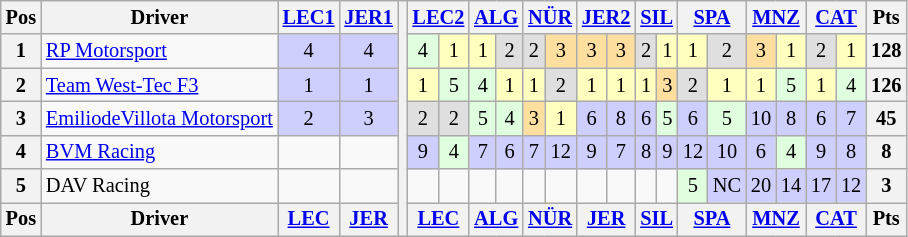<table class="wikitable" style="font-size: 85%; text-align:center">
<tr valign="top">
<th valign="middle">Pos</th>
<th valign="middle">Driver</th>
<th><a href='#'>LEC1</a><br></th>
<th><a href='#'>JER1</a><br></th>
<th rowspan=7></th>
<th colspan=2><a href='#'>LEC2</a><br></th>
<th colspan=2><a href='#'>ALG</a><br></th>
<th colspan=2><a href='#'>NÜR</a><br></th>
<th colspan=2><a href='#'>JER2</a><br></th>
<th colspan=2><a href='#'>SIL</a><br></th>
<th colspan=2><a href='#'>SPA</a><br></th>
<th colspan=2><a href='#'>MNZ</a><br></th>
<th colspan=2><a href='#'>CAT</a><br></th>
<th valign="middle">Pts</th>
</tr>
<tr>
<th>1</th>
<td align=left> <a href='#'>RP Motorsport</a></td>
<td style="background:#CFCFFF;">4</td>
<td style="background:#CFCFFF;">4</td>
<td style="background:#DFFFDF;">4</td>
<td style="background:#FFFFBF;">1</td>
<td style="background:#FFFFBF;">1</td>
<td style="background:#DFDFDF;">2</td>
<td style="background:#DFDFDF;">2</td>
<td style="background:#FFDF9F;">3</td>
<td style="background:#FFDF9F;">3</td>
<td style="background:#FFDF9F;">3</td>
<td style="background:#DFDFDF;">2</td>
<td style="background:#FFFFBF;">1</td>
<td style="background:#FFFFBF;">1</td>
<td style="background:#DFDFDF;">2</td>
<td style="background:#FFDF9F;">3</td>
<td style="background:#FFFFBF;">1</td>
<td style="background:#DFDFDF;">2</td>
<td style="background:#FFFFBF;">1</td>
<th>128</th>
</tr>
<tr>
<th>2</th>
<td align=left> <a href='#'>Team West-Tec F3</a></td>
<td style="background:#CFCFFF;">1</td>
<td style="background:#CFCFFF;">1</td>
<td style="background:#FFFFBF;">1</td>
<td style="background:#DFFFDF;">5</td>
<td style="background:#DFFFDF;">4</td>
<td style="background:#FFFFBF;">1</td>
<td style="background:#FFFFBF;">1</td>
<td style="background:#DFDFDF;">2</td>
<td style="background:#FFFFBF;">1</td>
<td style="background:#FFFFBF;">1</td>
<td style="background:#FFFFBF;">1</td>
<td style="background:#FFDF9F;">3</td>
<td style="background:#DFDFDF;">2</td>
<td style="background:#FFFFBF;">1</td>
<td style="background:#FFFFBF;">1</td>
<td style="background:#DFFFDF;">5</td>
<td style="background:#FFFFBF;">1</td>
<td style="background:#DFFFDF;">4</td>
<th>126</th>
</tr>
<tr>
<th>3</th>
<td align=left nowrap> <a href='#'>EmiliodeVillota Motorsport</a></td>
<td style="background:#CFCFFF;">2</td>
<td style="background:#CFCFFF;">3</td>
<td style="background:#DFDFDF;">2</td>
<td style="background:#DFDFDF;">2</td>
<td style="background:#DFFFDF;">5</td>
<td style="background:#DFFFDF;">4</td>
<td style="background:#FFDF9F;">3</td>
<td style="background:#FFFFBF;">1</td>
<td style="background:#CFCFFF;">6</td>
<td style="background:#CFCFFF;">8</td>
<td style="background:#CFCFFF;">6</td>
<td style="background:#DFFFDF;">5</td>
<td style="background:#CFCFFF;">6</td>
<td style="background:#DFFFDF;">5</td>
<td style="background:#CFCFFF;">10</td>
<td style="background:#CFCFFF;">8</td>
<td style="background:#CFCFFF;">6</td>
<td style="background:#CFCFFF;">7</td>
<th>45</th>
</tr>
<tr>
<th>4</th>
<td align=left> <a href='#'>BVM Racing</a></td>
<td></td>
<td></td>
<td style="background:#CFCFFF;">9</td>
<td style="background:#DFFFDF;">4</td>
<td style="background:#CFCFFF;">7</td>
<td style="background:#CFCFFF;">6</td>
<td style="background:#CFCFFF;">7</td>
<td style="background:#CFCFFF;">12</td>
<td style="background:#CFCFFF;">9</td>
<td style="background:#CFCFFF;">7</td>
<td style="background:#CFCFFF;">8</td>
<td style="background:#CFCFFF;">9</td>
<td style="background:#CFCFFF;">12</td>
<td style="background:#CFCFFF;">10</td>
<td style="background:#CFCFFF;">6</td>
<td style="background:#DFFFDF;">4</td>
<td style="background:#CFCFFF;">9</td>
<td style="background:#CFCFFF;">8</td>
<th>8</th>
</tr>
<tr>
<th>5</th>
<td align=left> DAV Racing</td>
<td></td>
<td></td>
<td></td>
<td></td>
<td></td>
<td></td>
<td></td>
<td></td>
<td></td>
<td></td>
<td></td>
<td></td>
<td style="background:#DFFFDF;">5</td>
<td style="background:#CFCFFF;">NC</td>
<td style="background:#CFCFFF;">20</td>
<td style="background:#CFCFFF;">14</td>
<td style="background:#CFCFFF;">17</td>
<td style="background:#CFCFFF;">12</td>
<th>3</th>
</tr>
<tr valign="top">
<th valign="middle">Pos</th>
<th valign="middle">Driver</th>
<th><a href='#'>LEC</a><br></th>
<th><a href='#'>JER</a><br></th>
<th colspan=2><a href='#'>LEC</a><br></th>
<th colspan=2><a href='#'>ALG</a><br></th>
<th colspan=2><a href='#'>NÜR</a><br></th>
<th colspan=2><a href='#'>JER</a><br></th>
<th colspan=2><a href='#'>SIL</a><br></th>
<th colspan=2><a href='#'>SPA</a><br></th>
<th colspan=2><a href='#'>MNZ</a><br></th>
<th colspan=2><a href='#'>CAT</a><br></th>
<th valign="middle">Pts</th>
</tr>
</table>
